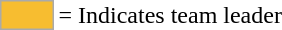<table>
<tr>
<td style="background-color:#f7bd30; border:1px solid #aaaaaa; width:2em;"></td>
<td>= Indicates team leader</td>
</tr>
</table>
